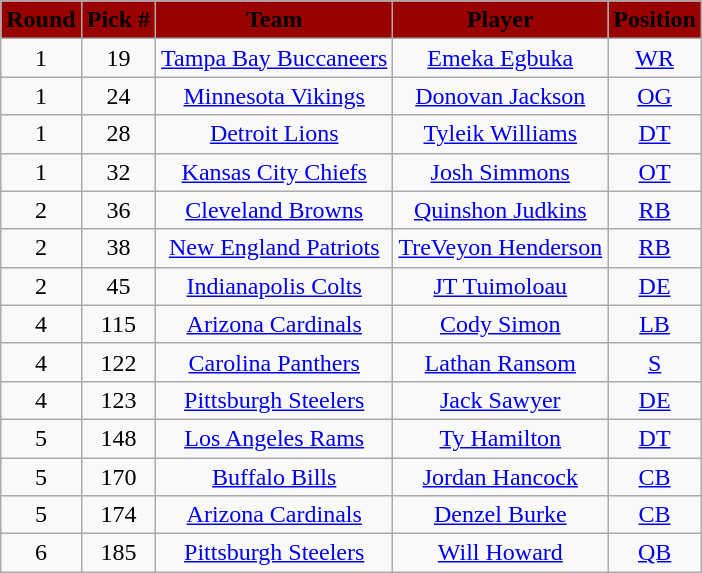<table class="wikitable" style="text-align:center">
<tr style="background:#900;">
<td><strong><span>Round</span></strong></td>
<td><strong><span>Pick #</span></strong></td>
<td><strong><span>Team</span></strong></td>
<td><strong><span>Player</span></strong></td>
<td><strong><span>Position</span></strong></td>
</tr>
<tr>
<td>1</td>
<td>19</td>
<td><a href='#'>Tampa Bay Buccaneers</a></td>
<td><a href='#'>Emeka Egbuka</a></td>
<td><a href='#'>WR</a></td>
</tr>
<tr>
<td>1</td>
<td>24</td>
<td><a href='#'>Minnesota Vikings</a></td>
<td><a href='#'>Donovan Jackson</a></td>
<td><a href='#'>OG</a></td>
</tr>
<tr>
<td>1</td>
<td>28</td>
<td><a href='#'>Detroit Lions</a></td>
<td><a href='#'>Tyleik Williams</a></td>
<td><a href='#'>DT</a></td>
</tr>
<tr>
<td>1</td>
<td>32</td>
<td><a href='#'>Kansas City Chiefs</a></td>
<td><a href='#'>Josh Simmons</a></td>
<td><a href='#'>OT</a></td>
</tr>
<tr>
<td>2</td>
<td>36</td>
<td><a href='#'>Cleveland Browns</a></td>
<td><a href='#'>Quinshon Judkins</a></td>
<td><a href='#'>RB</a></td>
</tr>
<tr>
<td>2</td>
<td>38</td>
<td><a href='#'>New England Patriots</a></td>
<td><a href='#'>TreVeyon Henderson</a></td>
<td><a href='#'>RB</a></td>
</tr>
<tr>
<td>2</td>
<td>45</td>
<td><a href='#'>Indianapolis Colts</a></td>
<td><a href='#'>JT Tuimoloau</a></td>
<td><a href='#'>DE</a></td>
</tr>
<tr>
<td>4</td>
<td>115</td>
<td><a href='#'>Arizona Cardinals</a></td>
<td><a href='#'>Cody Simon</a></td>
<td><a href='#'>LB</a></td>
</tr>
<tr>
<td>4</td>
<td>122</td>
<td><a href='#'>Carolina Panthers</a></td>
<td><a href='#'>Lathan Ransom</a></td>
<td><a href='#'>S</a></td>
</tr>
<tr>
<td>4</td>
<td>123</td>
<td><a href='#'>Pittsburgh Steelers</a></td>
<td><a href='#'>Jack Sawyer</a></td>
<td><a href='#'>DE</a></td>
</tr>
<tr>
<td>5</td>
<td>148</td>
<td><a href='#'>Los Angeles Rams</a></td>
<td><a href='#'>Ty Hamilton</a></td>
<td><a href='#'>DT</a></td>
</tr>
<tr>
<td>5</td>
<td>170</td>
<td><a href='#'>Buffalo Bills</a></td>
<td><a href='#'>Jordan Hancock</a></td>
<td><a href='#'>CB</a></td>
</tr>
<tr>
<td>5</td>
<td>174</td>
<td><a href='#'>Arizona Cardinals</a></td>
<td><a href='#'>Denzel Burke</a></td>
<td><a href='#'>CB</a></td>
</tr>
<tr>
<td>6</td>
<td>185</td>
<td><a href='#'>Pittsburgh Steelers</a></td>
<td><a href='#'>Will Howard</a></td>
<td><a href='#'>QB</a></td>
</tr>
</table>
